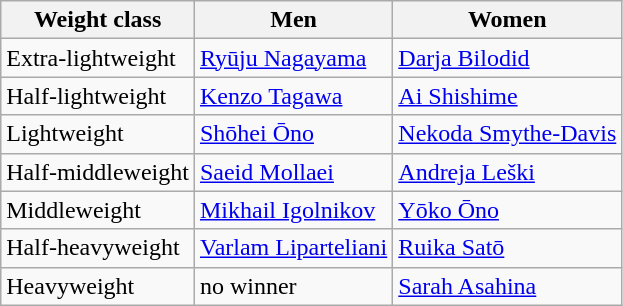<table class="wikitable">
<tr>
<th><strong>Weight class</strong></th>
<th><strong>Men</strong></th>
<th>Women</th>
</tr>
<tr>
<td>Extra-lightweight</td>
<td><a href='#'>Ryūju Nagayama</a></td>
<td><a href='#'>Darja Bilodid</a></td>
</tr>
<tr>
<td>Half-lightweight</td>
<td><a href='#'>Kenzo Tagawa</a></td>
<td><a href='#'>Ai Shishime</a></td>
</tr>
<tr>
<td>Lightweight</td>
<td><a href='#'>Shōhei Ōno</a></td>
<td><a href='#'>Nekoda Smythe-Davis</a></td>
</tr>
<tr>
<td>Half-middleweight</td>
<td><a href='#'>Saeid Mollaei</a></td>
<td><a href='#'>Andreja Leški</a></td>
</tr>
<tr>
<td>Middleweight</td>
<td><a href='#'>Mikhail Igolnikov</a></td>
<td><a href='#'>Yōko Ōno</a></td>
</tr>
<tr>
<td>Half-heavyweight</td>
<td><a href='#'>Varlam Liparteliani</a></td>
<td><a href='#'>Ruika Satō</a></td>
</tr>
<tr>
<td>Heavyweight</td>
<td>no winner</td>
<td><a href='#'>Sarah Asahina</a></td>
</tr>
</table>
